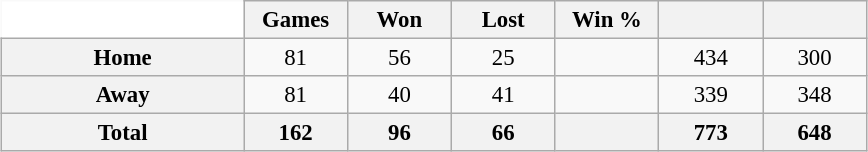<table class="wikitable" style="margin:1em auto; font-size:95%; text-align:center; width:38em; border:0;">
<tr>
<td width="28%" style="background:#fff;border:0;"></td>
<th width="12%">Games</th>
<th width="12%">Won</th>
<th width="12%">Lost</th>
<th width="12%">Win %</th>
<th width="12%"></th>
<th width="12%"></th>
</tr>
<tr>
<th>Home</th>
<td>81</td>
<td>56</td>
<td>25</td>
<td></td>
<td>434</td>
<td>300</td>
</tr>
<tr>
<th>Away</th>
<td>81</td>
<td>40</td>
<td>41</td>
<td></td>
<td>339</td>
<td>348</td>
</tr>
<tr>
<th>Total</th>
<th>162</th>
<th>96</th>
<th>66</th>
<th></th>
<th>773</th>
<th>648</th>
</tr>
</table>
